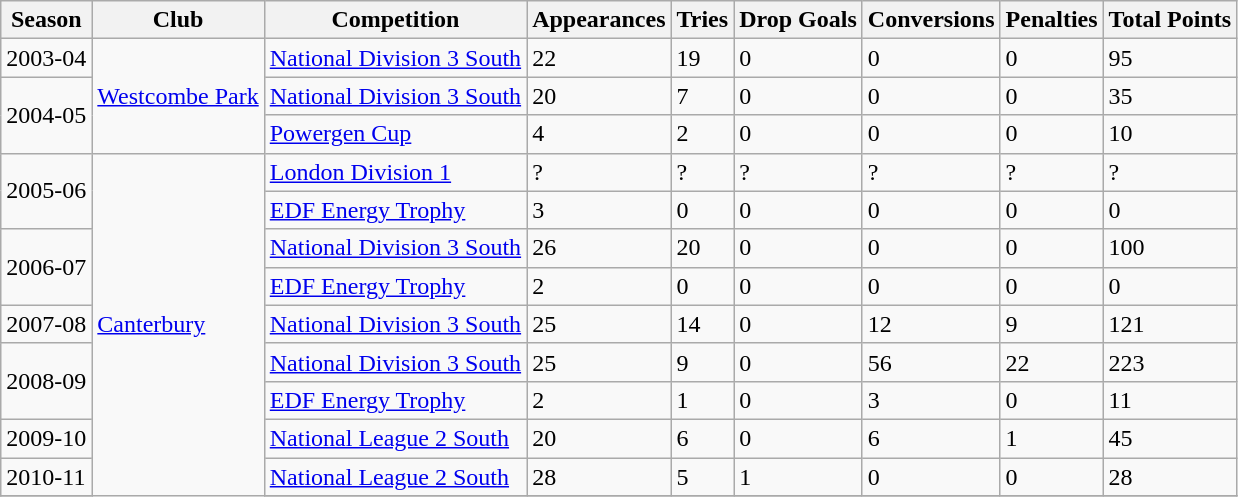<table class="wikitable sortable">
<tr>
<th>Season</th>
<th>Club</th>
<th>Competition</th>
<th>Appearances</th>
<th>Tries</th>
<th>Drop Goals</th>
<th>Conversions</th>
<th>Penalties</th>
<th>Total Points</th>
</tr>
<tr>
<td>2003-04</td>
<td rowspan=3 align=left><a href='#'>Westcombe Park</a></td>
<td><a href='#'>National Division 3 South</a></td>
<td>22</td>
<td>19</td>
<td>0</td>
<td>0</td>
<td>0</td>
<td>95</td>
</tr>
<tr>
<td rowspan=2 align=left>2004-05</td>
<td><a href='#'>National Division 3 South</a></td>
<td>20</td>
<td>7</td>
<td>0</td>
<td>0</td>
<td>0</td>
<td>35</td>
</tr>
<tr>
<td><a href='#'>Powergen Cup</a></td>
<td>4</td>
<td>2</td>
<td>0</td>
<td>0</td>
<td>0</td>
<td>10</td>
</tr>
<tr>
<td rowspan=2 align=left>2005-06</td>
<td rowspan=10 align=left><a href='#'>Canterbury</a></td>
<td><a href='#'>London Division 1</a></td>
<td>?</td>
<td>?</td>
<td>?</td>
<td>?</td>
<td>?</td>
<td>?</td>
</tr>
<tr>
<td><a href='#'>EDF Energy Trophy</a></td>
<td>3</td>
<td>0</td>
<td>0</td>
<td>0</td>
<td>0</td>
<td>0</td>
</tr>
<tr>
<td rowspan=2 align=left>2006-07</td>
<td><a href='#'>National Division 3 South</a></td>
<td>26</td>
<td>20</td>
<td>0</td>
<td>0</td>
<td>0</td>
<td>100</td>
</tr>
<tr>
<td><a href='#'>EDF Energy Trophy</a></td>
<td>2</td>
<td>0</td>
<td>0</td>
<td>0</td>
<td>0</td>
<td>0</td>
</tr>
<tr>
<td>2007-08</td>
<td><a href='#'>National Division 3 South</a></td>
<td>25</td>
<td>14</td>
<td>0</td>
<td>12</td>
<td>9</td>
<td>121</td>
</tr>
<tr>
<td rowspan=2 align=left>2008-09</td>
<td><a href='#'>National Division 3 South</a></td>
<td>25</td>
<td>9</td>
<td>0</td>
<td>56</td>
<td>22</td>
<td>223</td>
</tr>
<tr>
<td><a href='#'>EDF Energy Trophy</a></td>
<td>2</td>
<td>1</td>
<td>0</td>
<td>3</td>
<td>0</td>
<td>11</td>
</tr>
<tr>
<td>2009-10</td>
<td><a href='#'>National League 2 South</a></td>
<td>20</td>
<td>6</td>
<td>0</td>
<td>6</td>
<td>1</td>
<td>45</td>
</tr>
<tr>
<td>2010-11</td>
<td><a href='#'>National League 2 South</a></td>
<td>28</td>
<td>5</td>
<td>1</td>
<td>0</td>
<td>0</td>
<td>28</td>
</tr>
<tr>
</tr>
</table>
